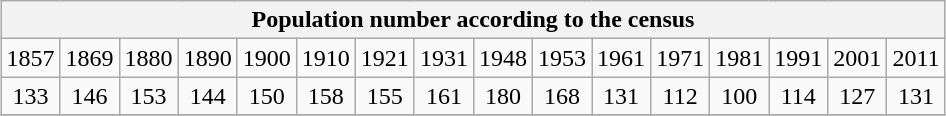<table class="wikitable" style="margin: 0.5em auto; text-align: center;">
<tr>
<th colspan="16">Population number according to the census</th>
</tr>
<tr>
<td>1857</td>
<td>1869</td>
<td>1880</td>
<td>1890</td>
<td>1900</td>
<td>1910</td>
<td>1921</td>
<td>1931</td>
<td>1948</td>
<td>1953</td>
<td>1961</td>
<td>1971</td>
<td>1981</td>
<td>1991</td>
<td>2001</td>
<td>2011</td>
</tr>
<tr>
<td>133</td>
<td>146</td>
<td>153</td>
<td>144</td>
<td>150</td>
<td>158</td>
<td>155</td>
<td>161</td>
<td>180</td>
<td>168</td>
<td>131</td>
<td>112</td>
<td>100</td>
<td>114</td>
<td>127</td>
<td>131</td>
</tr>
<tr>
</tr>
</table>
